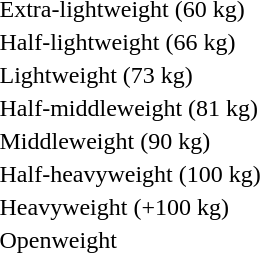<table>
<tr>
<td rowspan=2>Extra-lightweight (60 kg)<br></td>
<td rowspan=2></td>
<td rowspan=2></td>
<td></td>
</tr>
<tr>
<td></td>
</tr>
<tr>
<td rowspan=2>Half-lightweight (66 kg)<br></td>
<td rowspan=2></td>
<td rowspan=2></td>
<td></td>
</tr>
<tr>
<td></td>
</tr>
<tr>
<td rowspan=2>Lightweight (73 kg)<br></td>
<td rowspan=2></td>
<td rowspan=2></td>
<td></td>
</tr>
<tr>
<td></td>
</tr>
<tr>
<td rowspan=2>Half-middleweight (81 kg)<br></td>
<td rowspan=2></td>
<td rowspan=2></td>
<td></td>
</tr>
<tr>
<td></td>
</tr>
<tr>
<td rowspan=2>Middleweight (90 kg)<br></td>
<td rowspan=2></td>
<td rowspan=2></td>
<td></td>
</tr>
<tr>
<td></td>
</tr>
<tr>
<td rowspan=2>Half-heavyweight (100 kg)<br></td>
<td rowspan=2></td>
<td rowspan=2></td>
<td></td>
</tr>
<tr>
<td></td>
</tr>
<tr>
<td rowspan=2>Heavyweight (+100 kg)<br></td>
<td rowspan=2></td>
<td rowspan=2></td>
<td></td>
</tr>
<tr>
<td></td>
</tr>
<tr>
<td rowspan=2>Openweight<br></td>
<td rowspan=2></td>
<td rowspan=2></td>
<td></td>
</tr>
<tr>
<td></td>
</tr>
</table>
